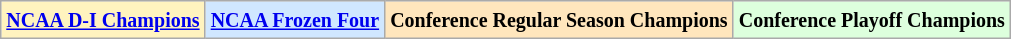<table class="wikitable">
<tr>
<td bgcolor="#FFF3BF"><small><strong><a href='#'>NCAA D-I Champions</a> </strong></small></td>
<td bgcolor="#D0E7FF"><small><strong><a href='#'>NCAA Frozen Four</a></strong></small></td>
<td bgcolor="#FFE6BD"><small><strong>Conference Regular Season Champions</strong></small></td>
<td bgcolor="#ddffdd"><small><strong>Conference Playoff Champions</strong></small></td>
</tr>
</table>
